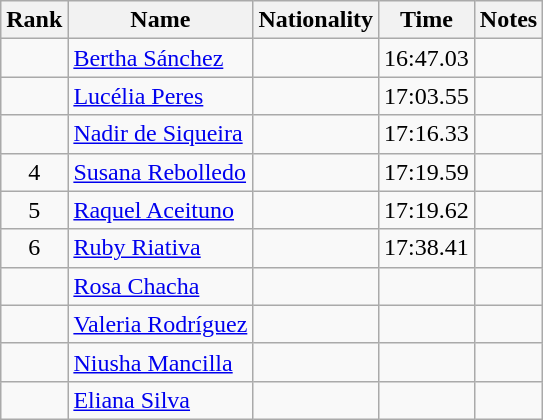<table class="wikitable sortable" style="text-align:center">
<tr>
<th>Rank</th>
<th>Name</th>
<th>Nationality</th>
<th>Time</th>
<th>Notes</th>
</tr>
<tr>
<td></td>
<td align=left><a href='#'>Bertha Sánchez</a></td>
<td align=left></td>
<td>16:47.03</td>
<td></td>
</tr>
<tr>
<td></td>
<td align=left><a href='#'>Lucélia Peres</a></td>
<td align=left></td>
<td>17:03.55</td>
<td></td>
</tr>
<tr>
<td></td>
<td align=left><a href='#'>Nadir de Siqueira</a></td>
<td align=left></td>
<td>17:16.33</td>
<td></td>
</tr>
<tr>
<td>4</td>
<td align=left><a href='#'>Susana Rebolledo</a></td>
<td align=left></td>
<td>17:19.59</td>
<td></td>
</tr>
<tr>
<td>5</td>
<td align=left><a href='#'>Raquel Aceituno</a></td>
<td align=left></td>
<td>17:19.62</td>
<td></td>
</tr>
<tr>
<td>6</td>
<td align=left><a href='#'>Ruby Riativa</a></td>
<td align=left></td>
<td>17:38.41</td>
<td></td>
</tr>
<tr>
<td></td>
<td align=left><a href='#'>Rosa Chacha</a></td>
<td align=left></td>
<td></td>
<td></td>
</tr>
<tr>
<td></td>
<td align=left><a href='#'>Valeria Rodríguez</a></td>
<td align=left></td>
<td></td>
<td></td>
</tr>
<tr>
<td></td>
<td align=left><a href='#'>Niusha Mancilla</a></td>
<td align=left></td>
<td></td>
<td></td>
</tr>
<tr>
<td></td>
<td align=left><a href='#'>Eliana Silva</a></td>
<td align=left></td>
<td></td>
<td></td>
</tr>
</table>
